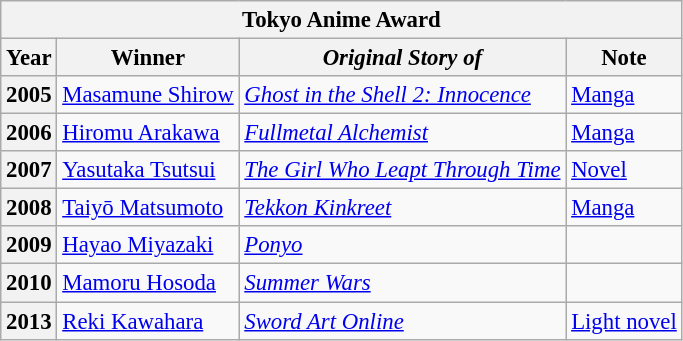<table class="wikitable" style="font-size: 95%;">
<tr>
<th colspan="4">Tokyo Anime Award</th>
</tr>
<tr>
<th>Year</th>
<th>Winner</th>
<th><em>Original Story of</em></th>
<th>Note</th>
</tr>
<tr>
<th>2005</th>
<td><a href='#'>Masamune Shirow</a></td>
<td><em><a href='#'>Ghost in the Shell 2: Innocence</a></em></td>
<td><a href='#'>Manga</a></td>
</tr>
<tr>
<th>2006</th>
<td><a href='#'>Hiromu Arakawa</a></td>
<td><em><a href='#'>Fullmetal Alchemist</a></em></td>
<td><a href='#'>Manga</a></td>
</tr>
<tr>
<th>2007</th>
<td><a href='#'>Yasutaka Tsutsui</a></td>
<td><em><a href='#'>The Girl Who Leapt Through Time</a></em></td>
<td><a href='#'>Novel</a></td>
</tr>
<tr>
<th>2008</th>
<td><a href='#'>Taiyō Matsumoto</a></td>
<td><em><a href='#'>Tekkon Kinkreet</a></em></td>
<td><a href='#'>Manga</a></td>
</tr>
<tr>
<th>2009</th>
<td><a href='#'>Hayao Miyazaki</a></td>
<td><em><a href='#'>Ponyo</a></em></td>
<td></td>
</tr>
<tr>
<th>2010</th>
<td><a href='#'>Mamoru Hosoda</a></td>
<td><em><a href='#'>Summer Wars</a></em></td>
<td></td>
</tr>
<tr>
<th>2013</th>
<td><a href='#'>Reki Kawahara</a></td>
<td><em><a href='#'>Sword Art Online</a></em></td>
<td><a href='#'>Light novel</a></td>
</tr>
</table>
